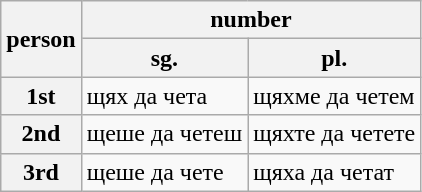<table class="wikitable">
<tr>
<th rowspan="2">person</th>
<th colspan="2">number</th>
</tr>
<tr>
<th>sg.</th>
<th>pl.</th>
</tr>
<tr>
<th>1st</th>
<td>щях да чета</td>
<td>щяхме да четем</td>
</tr>
<tr>
<th>2nd</th>
<td>щеше да четеш</td>
<td>щяхте да четете</td>
</tr>
<tr>
<th>3rd</th>
<td>щеше да чете</td>
<td>щяха да четат</td>
</tr>
</table>
